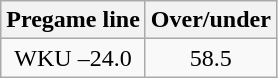<table class="wikitable">
<tr align="center">
<th style=>Pregame line</th>
<th style=>Over/under</th>
</tr>
<tr align="center">
<td>WKU –24.0</td>
<td>58.5</td>
</tr>
</table>
